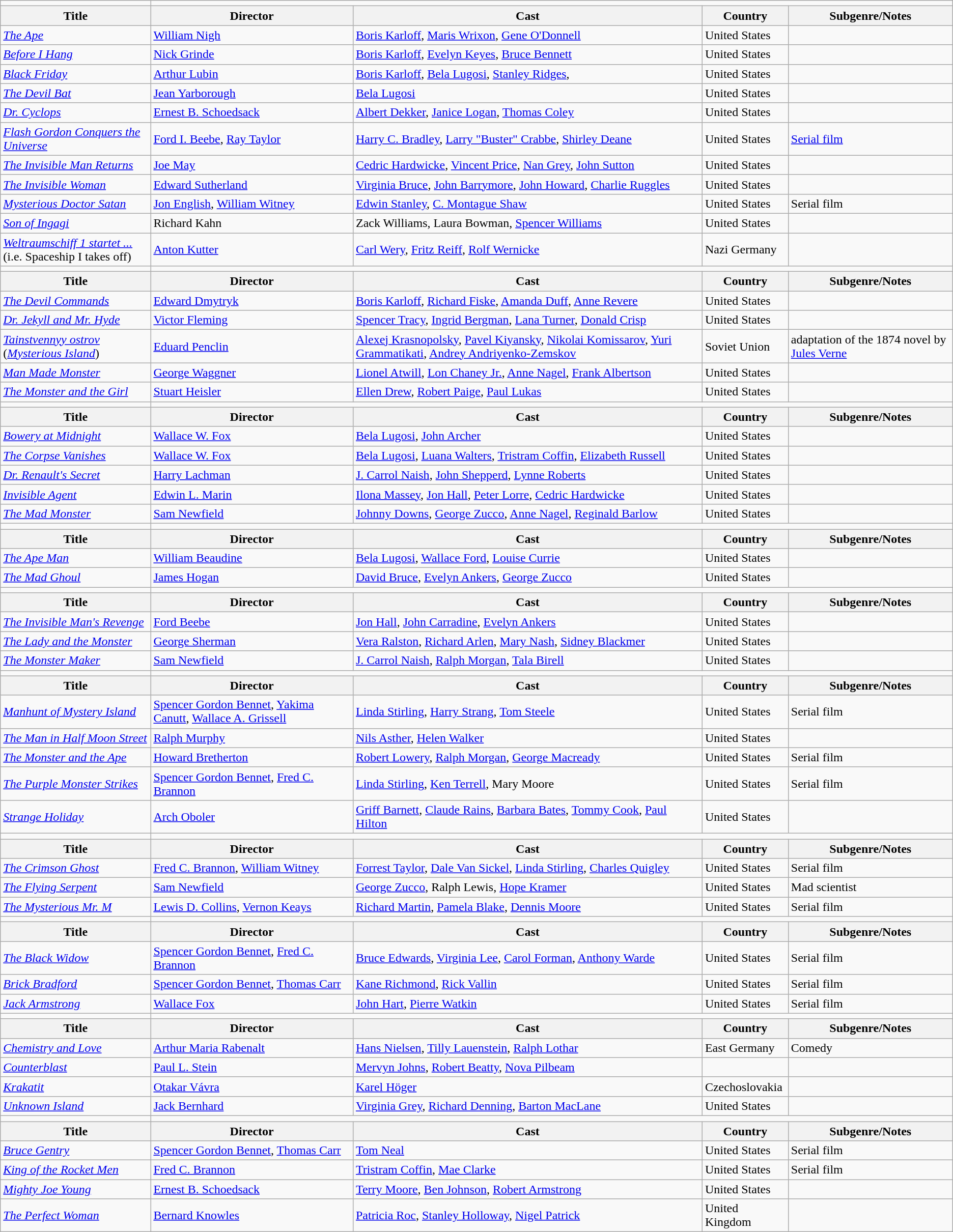<table class="wikitable">
<tr>
<td><a href='#'></a></td>
</tr>
<tr>
<th>Title</th>
<th>Director</th>
<th>Cast</th>
<th>Country</th>
<th>Subgenre/Notes</th>
</tr>
<tr>
<td><em><a href='#'>The Ape</a></em></td>
<td><a href='#'>William Nigh</a></td>
<td><a href='#'>Boris Karloff</a>, <a href='#'>Maris Wrixon</a>, <a href='#'>Gene O'Donnell</a></td>
<td>United States</td>
<td></td>
</tr>
<tr>
<td><em><a href='#'>Before I Hang</a></em></td>
<td><a href='#'>Nick Grinde</a></td>
<td><a href='#'>Boris Karloff</a>, <a href='#'>Evelyn Keyes</a>, <a href='#'>Bruce Bennett</a></td>
<td>United States</td>
<td></td>
</tr>
<tr>
<td><em><a href='#'>Black Friday</a></em></td>
<td><a href='#'>Arthur Lubin</a></td>
<td><a href='#'>Boris Karloff</a>, <a href='#'>Bela Lugosi</a>, <a href='#'>Stanley Ridges</a>,</td>
<td>United States</td>
<td></td>
</tr>
<tr>
<td><em><a href='#'>The Devil Bat</a></em></td>
<td><a href='#'>Jean Yarborough</a></td>
<td><a href='#'>Bela Lugosi</a></td>
<td>United States</td>
<td></td>
</tr>
<tr>
<td><em><a href='#'>Dr. Cyclops</a></em></td>
<td><a href='#'>Ernest B. Schoedsack</a></td>
<td><a href='#'>Albert Dekker</a>, <a href='#'>Janice Logan</a>, <a href='#'>Thomas Coley</a></td>
<td>United States</td>
<td></td>
</tr>
<tr>
<td><em><a href='#'>Flash Gordon Conquers the Universe</a></em></td>
<td><a href='#'>Ford I. Beebe</a>, <a href='#'>Ray Taylor</a></td>
<td><a href='#'>Harry C. Bradley</a>, <a href='#'>Larry "Buster" Crabbe</a>, <a href='#'>Shirley Deane</a></td>
<td>United States</td>
<td><a href='#'>Serial film</a></td>
</tr>
<tr>
<td><em><a href='#'>The Invisible Man Returns</a></em></td>
<td><a href='#'>Joe May</a></td>
<td><a href='#'>Cedric Hardwicke</a>, <a href='#'>Vincent Price</a>, <a href='#'>Nan Grey</a>, <a href='#'>John Sutton</a></td>
<td>United States</td>
<td></td>
</tr>
<tr>
<td><em><a href='#'>The Invisible Woman</a></em></td>
<td><a href='#'>Edward Sutherland</a></td>
<td><a href='#'>Virginia Bruce</a>, <a href='#'>John Barrymore</a>, <a href='#'>John Howard</a>, <a href='#'>Charlie Ruggles</a></td>
<td>United States</td>
<td></td>
</tr>
<tr>
<td><em><a href='#'>Mysterious Doctor Satan</a></em></td>
<td><a href='#'>Jon English</a>, <a href='#'>William Witney</a></td>
<td><a href='#'>Edwin Stanley</a>, <a href='#'>C. Montague Shaw</a></td>
<td>United States</td>
<td>Serial film</td>
</tr>
<tr>
<td><em><a href='#'>Son of Ingagi</a></em></td>
<td>Richard Kahn</td>
<td>Zack Williams, Laura Bowman, <a href='#'>Spencer Williams</a></td>
<td>United States</td>
<td></td>
</tr>
<tr>
<td><em><a href='#'>Weltraumschiff 1 startet ...</a></em> <br> (i.e. Spaceship I takes off)</td>
<td><a href='#'>Anton Kutter</a></td>
<td><a href='#'>Carl Wery</a>, <a href='#'>Fritz Reiff</a>, <a href='#'>Rolf Wernicke</a></td>
<td>Nazi Germany</td>
<td></td>
</tr>
<tr>
<td><a href='#'></a></td>
</tr>
<tr>
<th>Title</th>
<th>Director</th>
<th>Cast</th>
<th>Country</th>
<th>Subgenre/Notes</th>
</tr>
<tr>
<td><em><a href='#'>The Devil Commands</a></em></td>
<td><a href='#'>Edward Dmytryk</a></td>
<td><a href='#'>Boris Karloff</a>, <a href='#'>Richard Fiske</a>, <a href='#'>Amanda Duff</a>, <a href='#'>Anne Revere</a></td>
<td>United States</td>
<td></td>
</tr>
<tr>
<td><em><a href='#'>Dr. Jekyll and Mr. Hyde</a></em></td>
<td><a href='#'>Victor Fleming</a></td>
<td><a href='#'>Spencer Tracy</a>, <a href='#'>Ingrid Bergman</a>, <a href='#'>Lana Turner</a>, <a href='#'>Donald Crisp</a></td>
<td>United States</td>
<td></td>
</tr>
<tr>
<td><em><a href='#'>Tainstvennyy ostrov</a></em> (<em><a href='#'>Mysterious Island</a></em>)</td>
<td><a href='#'>Eduard Penclin</a></td>
<td><a href='#'>Alexej Krasnopolsky</a>, <a href='#'>Pavel Kiyansky</a>, <a href='#'>Nikolai Komissarov</a>, <a href='#'>Yuri Grammatikati</a>, <a href='#'>Andrey Andriyenko-Zemskov</a></td>
<td>Soviet Union</td>
<td>adaptation of the 1874 novel by <a href='#'>Jules Verne</a></td>
</tr>
<tr>
<td><em><a href='#'>Man Made Monster</a></em></td>
<td><a href='#'>George Waggner</a></td>
<td><a href='#'>Lionel Atwill</a>, <a href='#'>Lon Chaney Jr.</a>, <a href='#'>Anne Nagel</a>, <a href='#'>Frank Albertson</a></td>
<td>United States</td>
<td></td>
</tr>
<tr>
<td><em><a href='#'>The Monster and the Girl</a></em></td>
<td><a href='#'>Stuart Heisler</a></td>
<td><a href='#'>Ellen Drew</a>, <a href='#'>Robert Paige</a>, <a href='#'>Paul Lukas</a></td>
<td>United States</td>
<td></td>
</tr>
<tr>
<td><a href='#'></a></td>
</tr>
<tr>
<th>Title</th>
<th>Director</th>
<th>Cast</th>
<th>Country</th>
<th>Subgenre/Notes</th>
</tr>
<tr>
<td><em><a href='#'>Bowery at Midnight</a></em></td>
<td><a href='#'>Wallace W. Fox</a></td>
<td><a href='#'>Bela Lugosi</a>, <a href='#'>John Archer</a></td>
<td>United States</td>
<td></td>
</tr>
<tr>
<td><em><a href='#'>The Corpse Vanishes</a></em></td>
<td><a href='#'>Wallace W. Fox</a></td>
<td><a href='#'>Bela Lugosi</a>, <a href='#'>Luana Walters</a>, <a href='#'>Tristram Coffin</a>, <a href='#'>Elizabeth Russell</a></td>
<td>United States</td>
<td></td>
</tr>
<tr>
<td><em><a href='#'>Dr. Renault's Secret</a></em></td>
<td><a href='#'>Harry Lachman</a></td>
<td><a href='#'>J. Carrol Naish</a>, <a href='#'>John Shepperd</a>, <a href='#'>Lynne Roberts</a></td>
<td>United States</td>
<td></td>
</tr>
<tr>
<td><em><a href='#'>Invisible Agent</a></em></td>
<td><a href='#'>Edwin L. Marin</a></td>
<td><a href='#'>Ilona Massey</a>, <a href='#'>Jon Hall</a>, <a href='#'>Peter Lorre</a>, <a href='#'>Cedric Hardwicke</a></td>
<td>United States</td>
<td></td>
</tr>
<tr>
<td><em><a href='#'>The Mad Monster</a></em></td>
<td><a href='#'>Sam Newfield</a></td>
<td><a href='#'>Johnny Downs</a>, <a href='#'>George Zucco</a>, <a href='#'>Anne Nagel</a>, <a href='#'>Reginald Barlow</a></td>
<td>United States</td>
<td></td>
</tr>
<tr>
<td><a href='#'></a></td>
</tr>
<tr>
<th>Title</th>
<th>Director</th>
<th>Cast</th>
<th>Country</th>
<th>Subgenre/Notes</th>
</tr>
<tr>
<td><em><a href='#'>The Ape Man</a></em></td>
<td><a href='#'>William Beaudine</a></td>
<td><a href='#'>Bela Lugosi</a>, <a href='#'>Wallace Ford</a>, <a href='#'>Louise Currie</a></td>
<td>United States</td>
<td></td>
</tr>
<tr>
<td><em><a href='#'>The Mad Ghoul</a></em></td>
<td><a href='#'>James Hogan</a></td>
<td><a href='#'>David Bruce</a>, <a href='#'>Evelyn Ankers</a>, <a href='#'>George Zucco</a></td>
<td>United States</td>
<td></td>
</tr>
<tr>
<td><a href='#'></a></td>
</tr>
<tr>
<th>Title</th>
<th>Director</th>
<th>Cast</th>
<th>Country</th>
<th>Subgenre/Notes</th>
</tr>
<tr>
<td><em><a href='#'>The Invisible Man's Revenge</a></em></td>
<td><a href='#'>Ford Beebe</a></td>
<td><a href='#'>Jon Hall</a>, <a href='#'>John Carradine</a>, <a href='#'>Evelyn Ankers</a></td>
<td>United States</td>
<td></td>
</tr>
<tr>
<td><em><a href='#'>The Lady and the Monster</a></em></td>
<td><a href='#'>George Sherman</a></td>
<td><a href='#'>Vera Ralston</a>, <a href='#'>Richard Arlen</a>, <a href='#'>Mary Nash</a>, <a href='#'>Sidney Blackmer</a></td>
<td>United States</td>
<td></td>
</tr>
<tr>
<td><em><a href='#'>The Monster Maker</a></em></td>
<td><a href='#'>Sam Newfield</a></td>
<td><a href='#'>J. Carrol Naish</a>, <a href='#'>Ralph Morgan</a>, <a href='#'>Tala Birell</a></td>
<td>United States</td>
<td></td>
</tr>
<tr>
<td><a href='#'></a></td>
</tr>
<tr>
<th>Title</th>
<th>Director</th>
<th>Cast</th>
<th>Country</th>
<th>Subgenre/Notes</th>
</tr>
<tr>
<td><em><a href='#'>Manhunt of Mystery Island</a></em></td>
<td><a href='#'>Spencer Gordon Bennet</a>, <a href='#'>Yakima Canutt</a>, <a href='#'>Wallace A. Grissell</a></td>
<td><a href='#'>Linda Stirling</a>, <a href='#'>Harry Strang</a>, <a href='#'>Tom Steele</a></td>
<td>United States</td>
<td>Serial film</td>
</tr>
<tr>
<td><em><a href='#'>The Man in Half Moon Street</a></em></td>
<td><a href='#'>Ralph Murphy</a></td>
<td><a href='#'>Nils Asther</a>, <a href='#'>Helen Walker</a></td>
<td>United States</td>
<td></td>
</tr>
<tr>
<td><em><a href='#'>The Monster and the Ape</a></em></td>
<td><a href='#'>Howard Bretherton</a></td>
<td><a href='#'>Robert Lowery</a>, <a href='#'>Ralph Morgan</a>, <a href='#'>George Macready</a></td>
<td>United States</td>
<td>Serial film</td>
</tr>
<tr>
<td><em><a href='#'>The Purple Monster Strikes</a></em></td>
<td><a href='#'>Spencer Gordon Bennet</a>, <a href='#'>Fred C. Brannon</a></td>
<td><a href='#'>Linda Stirling</a>, <a href='#'>Ken Terrell</a>, Mary Moore</td>
<td>United States</td>
<td>Serial film</td>
</tr>
<tr>
<td><em><a href='#'>Strange Holiday</a></em></td>
<td><a href='#'>Arch Oboler</a></td>
<td><a href='#'>Griff Barnett</a>, <a href='#'>Claude Rains</a>, <a href='#'>Barbara Bates</a>, <a href='#'>Tommy Cook</a>, <a href='#'>Paul Hilton</a></td>
<td>United States</td>
<td></td>
</tr>
<tr>
<td><a href='#'></a></td>
</tr>
<tr>
<th>Title</th>
<th>Director</th>
<th>Cast</th>
<th>Country</th>
<th>Subgenre/Notes</th>
</tr>
<tr>
<td><em><a href='#'>The Crimson Ghost</a></em></td>
<td><a href='#'>Fred C. Brannon</a>, <a href='#'>William Witney</a></td>
<td><a href='#'>Forrest Taylor</a>, <a href='#'>Dale Van Sickel</a>, <a href='#'>Linda Stirling</a>, <a href='#'>Charles Quigley</a></td>
<td>United States</td>
<td>Serial film</td>
</tr>
<tr>
<td><em><a href='#'>The Flying Serpent</a></em></td>
<td><a href='#'>Sam Newfield</a></td>
<td><a href='#'>George Zucco</a>, Ralph Lewis, <a href='#'>Hope Kramer</a></td>
<td>United States</td>
<td>Mad scientist</td>
</tr>
<tr>
<td><em><a href='#'>The Mysterious Mr. M</a></em></td>
<td><a href='#'>Lewis D. Collins</a>, <a href='#'>Vernon Keays</a></td>
<td><a href='#'>Richard Martin</a>, <a href='#'>Pamela Blake</a>, <a href='#'>Dennis Moore</a></td>
<td>United States</td>
<td>Serial film</td>
</tr>
<tr>
<td><a href='#'></a></td>
</tr>
<tr>
<th>Title</th>
<th>Director</th>
<th>Cast</th>
<th>Country</th>
<th>Subgenre/Notes</th>
</tr>
<tr>
<td><em><a href='#'>The Black Widow</a></em></td>
<td><a href='#'>Spencer Gordon Bennet</a>, <a href='#'>Fred C. Brannon</a></td>
<td><a href='#'>Bruce Edwards</a>, <a href='#'>Virginia Lee</a>, <a href='#'>Carol Forman</a>, <a href='#'>Anthony Warde</a></td>
<td>United States</td>
<td>Serial film</td>
</tr>
<tr>
<td><em><a href='#'>Brick Bradford</a></em></td>
<td><a href='#'>Spencer Gordon Bennet</a>, <a href='#'>Thomas Carr</a></td>
<td><a href='#'>Kane Richmond</a>, <a href='#'>Rick Vallin</a></td>
<td>United States</td>
<td>Serial film</td>
</tr>
<tr>
<td><em><a href='#'>Jack Armstrong</a></em></td>
<td><a href='#'>Wallace Fox</a></td>
<td><a href='#'>John Hart</a>, <a href='#'>Pierre Watkin</a></td>
<td>United States</td>
<td>Serial film</td>
</tr>
<tr>
<td><a href='#'></a></td>
</tr>
<tr>
<th>Title</th>
<th>Director</th>
<th>Cast</th>
<th>Country</th>
<th>Subgenre/Notes</th>
</tr>
<tr>
<td><em><a href='#'>Chemistry and Love</a></em></td>
<td><a href='#'>Arthur Maria Rabenalt</a></td>
<td><a href='#'>Hans Nielsen</a>, <a href='#'>Tilly Lauenstein</a>, <a href='#'>Ralph Lothar</a></td>
<td>East Germany</td>
<td>Comedy</td>
</tr>
<tr>
<td><em><a href='#'>Counterblast</a></em></td>
<td><a href='#'>Paul L. Stein</a></td>
<td><a href='#'>Mervyn Johns</a>, <a href='#'>Robert Beatty</a>, <a href='#'>Nova Pilbeam</a></td>
<td></td>
<td></td>
</tr>
<tr>
<td><em><a href='#'>Krakatit</a></em></td>
<td><a href='#'>Otakar Vávra</a></td>
<td><a href='#'>Karel Höger</a></td>
<td>Czechoslovakia</td>
<td></td>
</tr>
<tr>
<td><em><a href='#'>Unknown Island</a></em></td>
<td><a href='#'>Jack Bernhard</a></td>
<td><a href='#'>Virginia Grey</a>, <a href='#'>Richard Denning</a>, <a href='#'>Barton MacLane</a></td>
<td>United States</td>
<td></td>
</tr>
<tr>
<td><a href='#'></a></td>
</tr>
<tr>
<th>Title</th>
<th>Director</th>
<th>Cast</th>
<th>Country</th>
<th>Subgenre/Notes</th>
</tr>
<tr>
<td><em><a href='#'>Bruce Gentry</a></em></td>
<td><a href='#'>Spencer Gordon Bennet</a>, <a href='#'>Thomas Carr</a></td>
<td><a href='#'>Tom Neal</a></td>
<td>United States</td>
<td>Serial film</td>
</tr>
<tr>
<td><em><a href='#'>King of the Rocket Men</a></em></td>
<td><a href='#'>Fred C. Brannon</a></td>
<td><a href='#'>Tristram Coffin</a>, <a href='#'>Mae Clarke</a></td>
<td>United States</td>
<td>Serial film</td>
</tr>
<tr>
<td><em><a href='#'>Mighty Joe Young</a></em></td>
<td><a href='#'>Ernest B. Schoedsack</a></td>
<td><a href='#'>Terry Moore</a>, <a href='#'>Ben Johnson</a>, <a href='#'>Robert Armstrong</a></td>
<td>United States</td>
<td></td>
</tr>
<tr>
<td><em><a href='#'>The Perfect Woman</a></em></td>
<td><a href='#'>Bernard Knowles</a></td>
<td><a href='#'>Patricia Roc</a>, <a href='#'>Stanley Holloway</a>, <a href='#'>Nigel Patrick</a></td>
<td>United Kingdom</td>
<td></td>
</tr>
</table>
